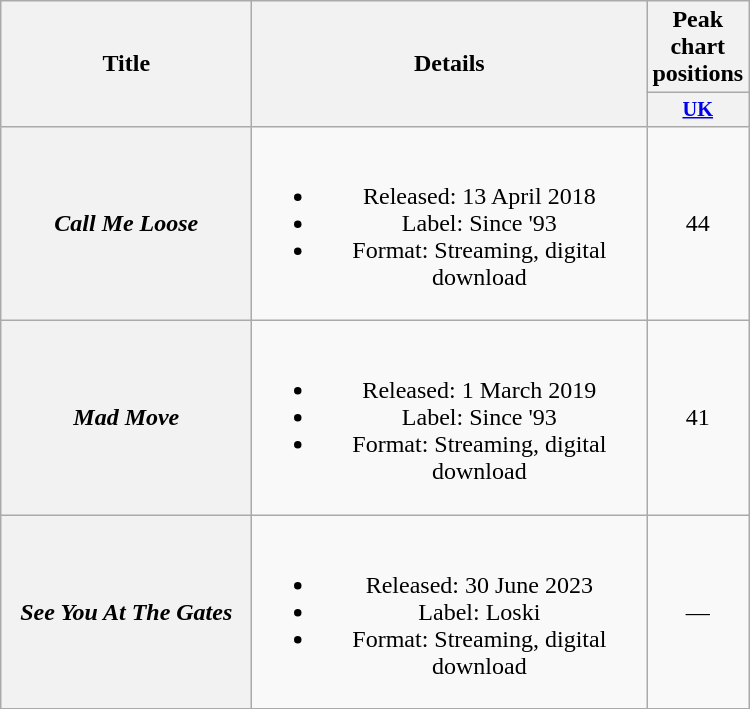<table class="wikitable plainrowheaders" style="text-align:center">
<tr>
<th scope="col" rowspan="2" style="width:10em">Title</th>
<th scope="col" rowspan="2" style="width:16em">Details</th>
<th scope="col" colspan="1">Peak chart positions</th>
</tr>
<tr>
<th scope="col" style="width:3em;font-size:85%;"><a href='#'>UK</a><br></th>
</tr>
<tr>
<th scope="row"><em>Call Me Loose</em></th>
<td><br><ul><li>Released: 13 April 2018</li><li>Label: Since '93</li><li>Format: Streaming, digital download</li></ul></td>
<td>44</td>
</tr>
<tr>
<th scope="row"><em>Mad Move</em></th>
<td><br><ul><li>Released: 1 March 2019</li><li>Label: Since '93</li><li>Format: Streaming, digital download</li></ul></td>
<td>41</td>
</tr>
<tr>
<th scope="row"><em>See You At The Gates</em></th>
<td><br><ul><li>Released: 30 June 2023</li><li>Label: Loski</li><li>Format: Streaming, digital download</li></ul></td>
<td>—</td>
</tr>
</table>
